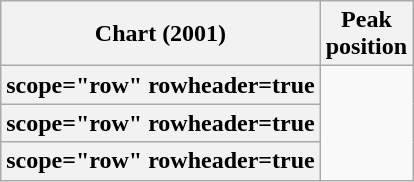<table class="wikitable sortable plainrowheaders">
<tr>
<th>Chart (2001)</th>
<th>Peak<br>position</th>
</tr>
<tr>
<th>scope="row" rowheader=true</th>
</tr>
<tr>
<th>scope="row" rowheader=true</th>
</tr>
<tr>
<th>scope="row" rowheader=true</th>
</tr>
</table>
